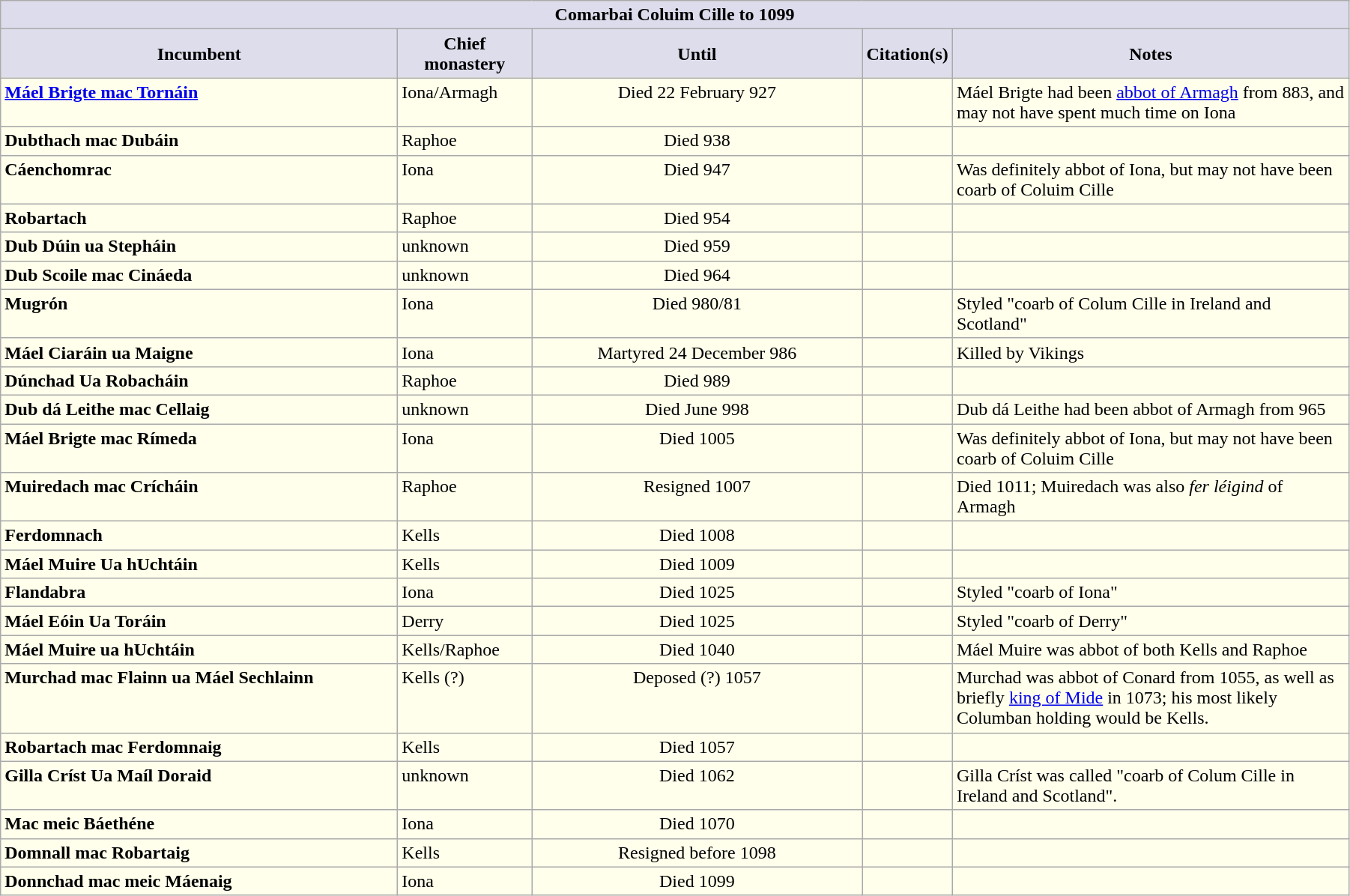<table class="wikitable" style="width:95%;" border="1" cellpadding="2">
<tr>
<th style="background-color:#dddcec" colspan="5">Comarbai Coluim Cille to 1099</th>
</tr>
<tr align=left>
<th style="background-color:#ddddec" width="30%">Incumbent</th>
<th style="background-color:#ddddec" width="10%">Chief monastery</th>
<th style="background-color:#ddddec" width="25%">Until</th>
<th style="background-color:#ddddec" width="5%">Citation(s)</th>
<th style="background-color:#ddddec" width="30%">Notes</th>
</tr>
<tr valign=top bgcolor="#ffffec">
<td><strong><a href='#'>Máel Brigte mac Tornáin</a></strong></td>
<td>Iona/Armagh</td>
<td align=center>Died 22 February 927</td>
<td></td>
<td>Máel Brigte had been <a href='#'>abbot of Armagh</a> from 883, and may not have spent much time on Iona</td>
</tr>
<tr valign=top bgcolor="#ffffec">
<td><strong>Dubthach mac Dubáin</strong></td>
<td>Raphoe</td>
<td align=center>Died 938</td>
<td></td>
<td></td>
</tr>
<tr valign=top bgcolor="#ffffec">
<td><strong>Cáenchomrac</strong></td>
<td>Iona</td>
<td align=center>Died 947</td>
<td></td>
<td>Was definitely abbot of Iona, but may not have been coarb of Coluim Cille</td>
</tr>
<tr valign=top bgcolor="#ffffec">
<td><strong>Robartach</strong></td>
<td>Raphoe</td>
<td align=center>Died 954</td>
<td></td>
<td></td>
</tr>
<tr valign=top bgcolor="#ffffec">
<td><strong>Dub Dúin ua Stepháin</strong></td>
<td>unknown</td>
<td align=center>Died 959</td>
<td></td>
<td></td>
</tr>
<tr valign=top bgcolor="#ffffec">
<td><strong>Dub Scoile mac Cináeda</strong></td>
<td>unknown</td>
<td align=center>Died 964</td>
<td></td>
<td></td>
</tr>
<tr valign=top bgcolor="#ffffec">
<td><strong>Mugrón</strong></td>
<td>Iona</td>
<td align=center>Died 980/81</td>
<td></td>
<td>Styled "coarb of Colum Cille in Ireland and Scotland"</td>
</tr>
<tr valign=top bgcolor="#ffffec">
<td><strong>Máel Ciaráin ua Maigne</strong></td>
<td>Iona</td>
<td align=center>Martyred 24 December 986</td>
<td></td>
<td>Killed by Vikings</td>
</tr>
<tr valign=top bgcolor="#ffffec">
<td><strong>Dúnchad Ua Robacháin</strong></td>
<td>Raphoe</td>
<td align=center>Died 989</td>
<td></td>
<td></td>
</tr>
<tr valign=top bgcolor="#ffffec">
<td><strong>Dub dá Leithe mac Cellaig</strong></td>
<td>unknown</td>
<td align=center>Died June 998</td>
<td></td>
<td>Dub dá Leithe had been abbot of Armagh from 965</td>
</tr>
<tr valign=top bgcolor="#ffffec">
<td><strong>Máel Brigte mac Rímeda</strong></td>
<td>Iona</td>
<td align=center>Died 1005</td>
<td></td>
<td>Was definitely abbot of Iona, but may not have been coarb of Coluim Cille</td>
</tr>
<tr valign=top bgcolor="#ffffec">
<td><strong>Muiredach mac Crícháin</strong></td>
<td>Raphoe</td>
<td align=center>Resigned 1007</td>
<td></td>
<td>Died 1011; Muiredach was also <em>fer léigind</em> of Armagh</td>
</tr>
<tr valign=top bgcolor="#ffffec">
<td><strong>Ferdomnach</strong></td>
<td>Kells</td>
<td align=center>Died 1008</td>
<td></td>
<td></td>
</tr>
<tr valign=top bgcolor="#ffffec">
<td><strong>Máel Muire Ua hUchtáin</strong></td>
<td>Kells</td>
<td align=center>Died 1009</td>
<td></td>
<td></td>
</tr>
<tr valign=top bgcolor="#ffffec">
<td><strong>Flandabra</strong></td>
<td>Iona</td>
<td align=center>Died 1025</td>
<td></td>
<td>Styled "coarb of Iona"</td>
</tr>
<tr valign=top bgcolor="#ffffec">
<td><strong>Máel Eóin Ua Toráin</strong></td>
<td>Derry</td>
<td align=center>Died 1025</td>
<td></td>
<td>Styled "coarb of Derry"</td>
</tr>
<tr valign=top bgcolor="#ffffec">
<td><strong>Máel Muire ua hUchtáin</strong></td>
<td>Kells/Raphoe</td>
<td align=center>Died 1040</td>
<td></td>
<td>Máel Muire was abbot of both Kells and Raphoe</td>
</tr>
<tr valign=top bgcolor="#ffffec">
<td><strong>Murchad mac Flainn ua Máel Sechlainn</strong></td>
<td>Kells (?)</td>
<td align=center>Deposed (?) 1057</td>
<td></td>
<td>Murchad was abbot of Conard from 1055, as well as briefly <a href='#'>king of Mide</a> in 1073; his most likely Columban holding would be Kells.</td>
</tr>
<tr valign=top bgcolor="#ffffec">
<td><strong>Robartach mac Ferdomnaig</strong></td>
<td>Kells</td>
<td align=center>Died 1057</td>
<td></td>
<td></td>
</tr>
<tr valign=top bgcolor="#ffffec">
<td><strong>Gilla Críst Ua Maíl Doraid</strong></td>
<td>unknown</td>
<td align=center>Died 1062</td>
<td></td>
<td>Gilla Críst was called "coarb of Colum Cille in Ireland and Scotland".</td>
</tr>
<tr valign=top bgcolor="#ffffec">
<td><strong>Mac meic Báethéne</strong></td>
<td>Iona</td>
<td align=center>Died 1070</td>
<td></td>
<td></td>
</tr>
<tr valign=top bgcolor="#ffffec">
<td><strong>Domnall mac Robartaig</strong></td>
<td>Kells</td>
<td align=center>Resigned before 1098</td>
<td></td>
<td></td>
</tr>
<tr valign=top bgcolor="#ffffec">
<td><strong>Donnchad mac meic Máenaig</strong></td>
<td>Iona</td>
<td align=center>Died 1099</td>
<td></td>
<td></td>
</tr>
</table>
